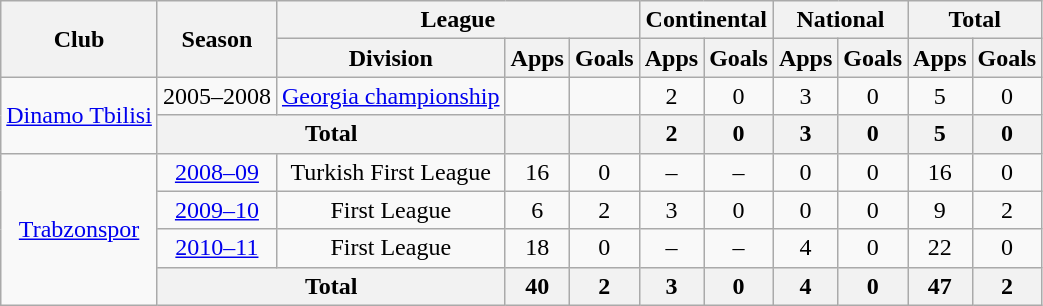<table class="wikitable" style="text-align: center;">
<tr>
<th rowspan=2>Club</th>
<th rowspan=2>Season</th>
<th colspan=3>League</th>
<th colspan=2>Continental</th>
<th colspan=2>National</th>
<th colspan=2>Total</th>
</tr>
<tr>
<th>Division</th>
<th>Apps</th>
<th>Goals</th>
<th>Apps</th>
<th>Goals</th>
<th>Apps</th>
<th>Goals</th>
<th>Apps</th>
<th>Goals</th>
</tr>
<tr>
<td rowspan=2><a href='#'>Dinamo Tbilisi</a></td>
<td>2005–2008</td>
<td><a href='#'>Georgia championship</a></td>
<td></td>
<td></td>
<td>2</td>
<td>0</td>
<td>3</td>
<td>0</td>
<td>5</td>
<td>0</td>
</tr>
<tr>
<th colspan=2>Total</th>
<th></th>
<th></th>
<th>2</th>
<th>0</th>
<th>3</th>
<th>0</th>
<th>5</th>
<th>0</th>
</tr>
<tr>
<td rowspan=4><a href='#'>Trabzonspor</a></td>
<td><a href='#'>2008–09</a></td>
<td>Turkish First League</td>
<td>16</td>
<td>0</td>
<td>–</td>
<td>–</td>
<td>0</td>
<td>0</td>
<td>16</td>
<td>0</td>
</tr>
<tr>
<td><a href='#'>2009–10</a></td>
<td>First League</td>
<td>6</td>
<td>2</td>
<td>3</td>
<td>0</td>
<td>0</td>
<td>0</td>
<td>9</td>
<td>2</td>
</tr>
<tr>
<td><a href='#'>2010–11</a></td>
<td>First League</td>
<td>18</td>
<td>0</td>
<td>–</td>
<td>–</td>
<td>4</td>
<td>0</td>
<td>22</td>
<td>0</td>
</tr>
<tr>
<th colspan=2>Total</th>
<th>40</th>
<th>2</th>
<th>3</th>
<th>0</th>
<th>4</th>
<th>0</th>
<th>47</th>
<th>2</th>
</tr>
</table>
